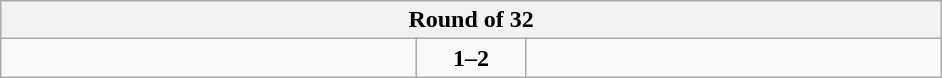<table class="wikitable" style="text-align: center;">
<tr>
<th colspan=3>Round of 32</th>
</tr>
<tr>
<td align=left width="270"></td>
<td align=center width="65"><strong>1–2</strong></td>
<td align=left width="270"><strong></strong></td>
</tr>
</table>
